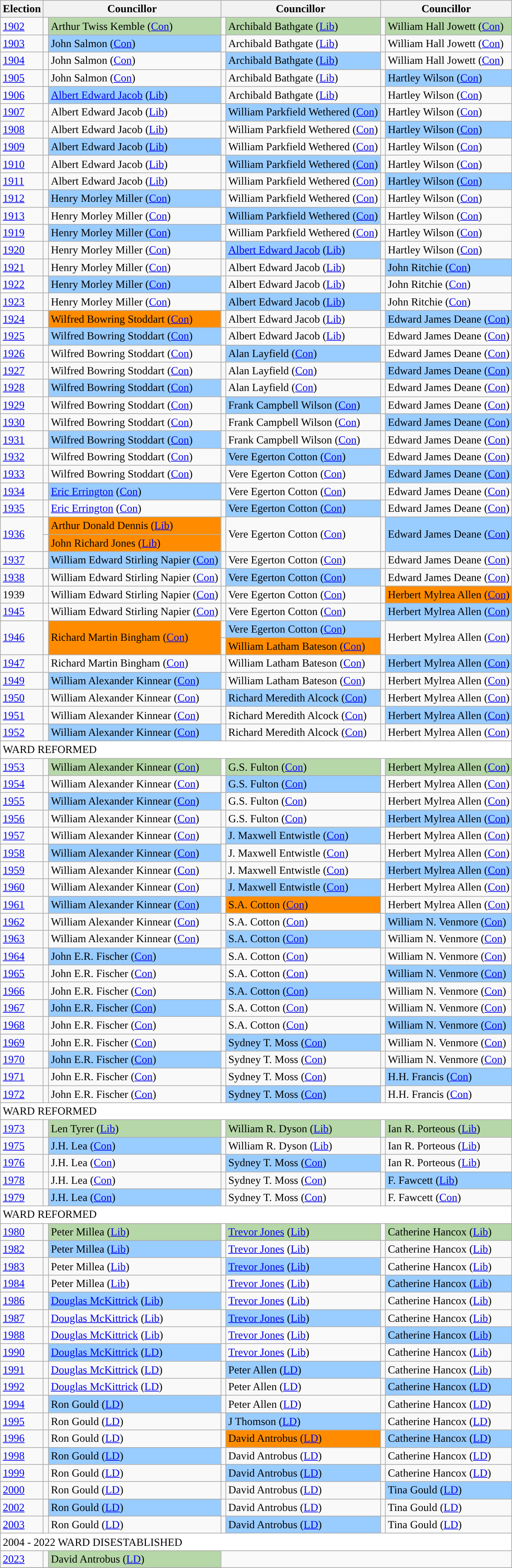<table class="wikitable">
<tr>
<th>Election</th>
<th colspan="2">Councillor</th>
<th colspan="2">Councillor</th>
<th colspan="2">Councillor</th>
</tr>
<tr>
<td><a href='#'>1902</a></td>
<td style="background-color: "></td>
<td bgcolor="#B6D7A8">Arthur Twiss Kemble (<a href='#'>Con</a>)</td>
<td style="background-color: "></td>
<td bgcolor="#B6D7A8">Archibald Bathgate (<a href='#'>Lib</a>)</td>
<td style="background-color: "></td>
<td bgcolor="#B6D7A8">William Hall Jowett (<a href='#'>Con</a>)</td>
</tr>
<tr>
<td><a href='#'>1903</a></td>
<td style="background-color: "></td>
<td bgcolor="#99CCFF">John Salmon (<a href='#'>Con</a>)</td>
<td style="background-color: "></td>
<td>Archibald Bathgate (<a href='#'>Lib</a>)</td>
<td style="background-color: "></td>
<td>William Hall Jowett (<a href='#'>Con</a>)</td>
</tr>
<tr>
<td><a href='#'>1904</a></td>
<td style="background-color: "></td>
<td>John Salmon (<a href='#'>Con</a>)</td>
<td style="background-color: "></td>
<td bgcolor="#99CCFF">Archibald Bathgate (<a href='#'>Lib</a>)</td>
<td style="background-color: "></td>
<td>William Hall Jowett (<a href='#'>Con</a>)</td>
</tr>
<tr>
<td><a href='#'>1905</a></td>
<td style="background-color: "></td>
<td>John Salmon (<a href='#'>Con</a>)</td>
<td style="background-color: "></td>
<td>Archibald Bathgate (<a href='#'>Lib</a>)</td>
<td style="background-color: "></td>
<td bgcolor="#99CCFF">Hartley Wilson (<a href='#'>Con</a>)</td>
</tr>
<tr>
<td><a href='#'>1906</a></td>
<td style="background-color: "></td>
<td bgcolor="#99CCFF"><a href='#'>Albert Edward Jacob</a> (<a href='#'>Lib</a>)</td>
<td style="background-color: "></td>
<td>Archibald Bathgate (<a href='#'>Lib</a>)</td>
<td style="background-color: "></td>
<td>Hartley Wilson (<a href='#'>Con</a>)</td>
</tr>
<tr>
<td><a href='#'>1907</a></td>
<td style="background-color: "></td>
<td>Albert Edward Jacob (<a href='#'>Lib</a>)</td>
<td style="background-color: "></td>
<td bgcolor="#99CCFF">William Parkfield Wethered (<a href='#'>Con</a>)</td>
<td style="background-color: "></td>
<td>Hartley Wilson (<a href='#'>Con</a>)</td>
</tr>
<tr>
<td><a href='#'>1908</a></td>
<td style="background-color: "></td>
<td>Albert Edward Jacob (<a href='#'>Lib</a>)</td>
<td style="background-color: "></td>
<td>William Parkfield Wethered (<a href='#'>Con</a>)</td>
<td style="background-color: "></td>
<td bgcolor="#99CCFF">Hartley Wilson (<a href='#'>Con</a>)</td>
</tr>
<tr>
<td><a href='#'>1909</a></td>
<td style="background-color: "></td>
<td bgcolor="#99CCFF">Albert Edward Jacob (<a href='#'>Lib</a>)</td>
<td style="background-color: "></td>
<td>William Parkfield Wethered (<a href='#'>Con</a>)</td>
<td style="background-color: "></td>
<td>Hartley Wilson (<a href='#'>Con</a>)</td>
</tr>
<tr>
<td><a href='#'>1910</a></td>
<td style="background-color: "></td>
<td>Albert Edward Jacob (<a href='#'>Lib</a>)</td>
<td style="background-color: "></td>
<td bgcolor="#99CCFF">William Parkfield Wethered (<a href='#'>Con</a>)</td>
<td style="background-color: "></td>
<td>Hartley Wilson (<a href='#'>Con</a>)</td>
</tr>
<tr>
<td><a href='#'>1911</a></td>
<td style="background-color: "></td>
<td>Albert Edward Jacob (<a href='#'>Lib</a>)</td>
<td style="background-color: "></td>
<td>William Parkfield Wethered (<a href='#'>Con</a>)</td>
<td style="background-color: "></td>
<td bgcolor="#99CCFF">Hartley Wilson (<a href='#'>Con</a>)</td>
</tr>
<tr>
<td><a href='#'>1912</a></td>
<td style="background-color: "></td>
<td bgcolor="#99CCFF">Henry Morley Miller (<a href='#'>Con</a>)</td>
<td style="background-color: "></td>
<td>William Parkfield Wethered (<a href='#'>Con</a>)</td>
<td style="background-color: "></td>
<td>Hartley Wilson (<a href='#'>Con</a>)</td>
</tr>
<tr>
<td><a href='#'>1913</a></td>
<td style="background-color: "></td>
<td>Henry Morley Miller (<a href='#'>Con</a>)</td>
<td style="background-color: "></td>
<td bgcolor="#99CCFF">William Parkfield Wethered (<a href='#'>Con</a>)</td>
<td style="background-color: "></td>
<td>Hartley Wilson (<a href='#'>Con</a>)</td>
</tr>
<tr>
<td><a href='#'>1919</a></td>
<td style="background-color: "></td>
<td bgcolor="#99CCFF">Henry Morley Miller (<a href='#'>Con</a>)</td>
<td style="background-color: "></td>
<td>William Parkfield Wethered (<a href='#'>Con</a>)</td>
<td style="background-color: "></td>
<td>Hartley Wilson (<a href='#'>Con</a>)</td>
</tr>
<tr>
<td><a href='#'>1920</a></td>
<td style="background-color: "></td>
<td>Henry Morley Miller (<a href='#'>Con</a>)</td>
<td style="background-color: "></td>
<td bgcolor="#99CCFF"><a href='#'>Albert Edward Jacob</a> (<a href='#'>Lib</a>)</td>
<td style="background-color: "></td>
<td>Hartley Wilson (<a href='#'>Con</a>)</td>
</tr>
<tr>
<td><a href='#'>1921</a></td>
<td style="background-color: "></td>
<td>Henry Morley Miller (<a href='#'>Con</a>)</td>
<td style="background-color: "></td>
<td>Albert Edward Jacob (<a href='#'>Lib</a>)</td>
<td style="background-color: "></td>
<td bgcolor="#99CCFF">John Ritchie (<a href='#'>Con</a>)</td>
</tr>
<tr>
<td><a href='#'>1922</a></td>
<td style="background-color: "></td>
<td bgcolor="#99CCFF">Henry Morley Miller (<a href='#'>Con</a>)</td>
<td style="background-color: "></td>
<td>Albert Edward Jacob (<a href='#'>Lib</a>)</td>
<td style="background-color: "></td>
<td>John Ritchie (<a href='#'>Con</a>)</td>
</tr>
<tr>
<td><a href='#'>1923</a></td>
<td style="background-color: "></td>
<td>Henry Morley Miller (<a href='#'>Con</a>)</td>
<td style="background-color: "></td>
<td bgcolor="#99CCFF">Albert Edward Jacob (<a href='#'>Lib</a>)</td>
<td style="background-color: "></td>
<td>John Ritchie (<a href='#'>Con</a>)</td>
</tr>
<tr>
<td><a href='#'>1924</a></td>
<td style="background-color: "></td>
<td bgcolor="#FF8C00">Wilfred Bowring Stoddart (<a href='#'>Con</a>)</td>
<td style="background-color: "></td>
<td>Albert Edward Jacob (<a href='#'>Lib</a>)</td>
<td style="background-color: "></td>
<td bgcolor="#99CCFF">Edward James Deane (<a href='#'>Con</a>)</td>
</tr>
<tr>
<td><a href='#'>1925</a></td>
<td style="background-color: "></td>
<td bgcolor="#99CCFF">Wilfred Bowring Stoddart (<a href='#'>Con</a>)</td>
<td style="background-color: "></td>
<td>Albert Edward Jacob (<a href='#'>Lib</a>)</td>
<td style="background-color: "></td>
<td>Edward James Deane (<a href='#'>Con</a>)</td>
</tr>
<tr>
<td><a href='#'>1926</a></td>
<td style="background-color: "></td>
<td>Wilfred Bowring Stoddart (<a href='#'>Con</a>)</td>
<td style="background-color: "></td>
<td bgcolor="#99CCFF">Alan Layfield (<a href='#'>Con</a>)</td>
<td style="background-color: "></td>
<td>Edward James Deane (<a href='#'>Con</a>)</td>
</tr>
<tr>
<td><a href='#'>1927</a></td>
<td style="background-color: "></td>
<td>Wilfred Bowring Stoddart (<a href='#'>Con</a>)</td>
<td style="background-color: "></td>
<td>Alan Layfield (<a href='#'>Con</a>)</td>
<td style="background-color: "></td>
<td bgcolor="#99CCFF">Edward James Deane (<a href='#'>Con</a>)</td>
</tr>
<tr>
<td><a href='#'>1928</a></td>
<td style="background-color: "></td>
<td bgcolor="#99CCFF">Wilfred Bowring Stoddart (<a href='#'>Con</a>)</td>
<td style="background-color: "></td>
<td>Alan Layfield (<a href='#'>Con</a>)</td>
<td style="background-color: "></td>
<td>Edward James Deane (<a href='#'>Con</a>)</td>
</tr>
<tr>
<td><a href='#'>1929</a></td>
<td style="background-color: "></td>
<td>Wilfred Bowring Stoddart (<a href='#'>Con</a>)</td>
<td style="background-color: "></td>
<td bgcolor="#99CCFF">Frank Campbell Wilson (<a href='#'>Con</a>)</td>
<td style="background-color: "></td>
<td>Edward James Deane (<a href='#'>Con</a>)</td>
</tr>
<tr>
<td><a href='#'>1930</a></td>
<td style="background-color: "></td>
<td>Wilfred Bowring Stoddart (<a href='#'>Con</a>)</td>
<td style="background-color: "></td>
<td>Frank Campbell Wilson (<a href='#'>Con</a>)</td>
<td style="background-color: "></td>
<td bgcolor="#99CCFF">Edward James Deane (<a href='#'>Con</a>)</td>
</tr>
<tr>
<td><a href='#'>1931</a></td>
<td style="background-color: "></td>
<td bgcolor="#99CCFF">Wilfred Bowring Stoddart (<a href='#'>Con</a>)</td>
<td style="background-color: "></td>
<td>Frank Campbell Wilson (<a href='#'>Con</a>)</td>
<td style="background-color: "></td>
<td>Edward James Deane (<a href='#'>Con</a>)</td>
</tr>
<tr>
<td><a href='#'>1932</a></td>
<td style="background-color: "></td>
<td>Wilfred Bowring Stoddart (<a href='#'>Con</a>)</td>
<td style="background-color: "></td>
<td bgcolor="#99CCFF">Vere Egerton Cotton (<a href='#'>Con</a>)</td>
<td style="background-color: "></td>
<td>Edward James Deane (<a href='#'>Con</a>)</td>
</tr>
<tr>
<td><a href='#'>1933</a></td>
<td style="background-color: "></td>
<td>Wilfred Bowring Stoddart (<a href='#'>Con</a>)</td>
<td style="background-color: "></td>
<td>Vere Egerton Cotton (<a href='#'>Con</a>)</td>
<td style="background-color: "></td>
<td bgcolor="#99CCFF">Edward James Deane (<a href='#'>Con</a>)</td>
</tr>
<tr>
<td><a href='#'>1934</a></td>
<td style="background-color: "></td>
<td bgcolor="#99CCFF"><a href='#'>Eric Errington</a> (<a href='#'>Con</a>)</td>
<td style="background-color: "></td>
<td>Vere Egerton Cotton (<a href='#'>Con</a>)</td>
<td style="background-color: "></td>
<td>Edward James Deane (<a href='#'>Con</a>)</td>
</tr>
<tr>
<td><a href='#'>1935</a></td>
<td style="background-color: "></td>
<td><a href='#'>Eric Errington</a> (<a href='#'>Con</a>)</td>
<td style="background-color: "></td>
<td bgcolor="#99CCFF">Vere Egerton Cotton (<a href='#'>Con</a>)</td>
<td style="background-color: "></td>
<td>Edward James Deane (<a href='#'>Con</a>)</td>
</tr>
<tr>
<td rowspan="2"><a href='#'>1936</a></td>
<td style="background-color: "></td>
<td bgcolor="#FF8C00">Arthur Donald Dennis (<a href='#'>Lib</a>)</td>
<td rowspan="2" style="background-color: "></td>
<td rowspan="2">Vere Egerton Cotton (<a href='#'>Con</a>)</td>
<td rowspan="2" style="background-color: "></td>
<td rowspan="2" bgcolor="#99CCFF">Edward James Deane (<a href='#'>Con</a>)</td>
</tr>
<tr>
<td style="background-color: "></td>
<td bgcolor="#FF8C00">John Richard Jones (<a href='#'>Lib</a>)</td>
</tr>
<tr>
<td><a href='#'>1937</a></td>
<td style="background-color: "></td>
<td bgcolor="#99CCFF">William Edward Stirling Napier (<a href='#'>Con</a>)</td>
<td style="background-color: "></td>
<td>Vere Egerton Cotton (<a href='#'>Con</a>)</td>
<td style="background-color: "></td>
<td>Edward James Deane (<a href='#'>Con</a>)</td>
</tr>
<tr>
<td><a href='#'>1938</a></td>
<td style="background-color: "></td>
<td>William Edward Stirling Napier (<a href='#'>Con</a>)</td>
<td style="background-color: "></td>
<td bgcolor="#99CCFF">Vere Egerton Cotton (<a href='#'>Con</a>)</td>
<td style="background-color: "></td>
<td>Edward James Deane (<a href='#'>Con</a>)</td>
</tr>
<tr>
<td>1939</td>
<td style="background-color: "></td>
<td>William Edward Stirling Napier (<a href='#'>Con</a>)</td>
<td style="background-color: "></td>
<td>Vere Egerton Cotton (<a href='#'>Con</a>)</td>
<td style="background-color: "></td>
<td bgcolor="#FF8C00">Herbert Mylrea Allen (<a href='#'>Con</a>)</td>
</tr>
<tr>
<td><a href='#'>1945</a></td>
<td style="background-color: "></td>
<td>William Edward Stirling Napier (<a href='#'>Con</a>)</td>
<td style="background-color: "></td>
<td>Vere Egerton Cotton (<a href='#'>Con</a>)</td>
<td style="background-color: "></td>
<td bgcolor="#99CCFF">Herbert Mylrea Allen (<a href='#'>Con</a>)</td>
</tr>
<tr>
<td rowspan="2"><a href='#'>1946</a></td>
<td rowspan="2" style="background-color: "></td>
<td rowspan="2" bgcolor="#FF8C00">Richard Martin Bingham (<a href='#'>Con</a>)</td>
<td style="background-color: "></td>
<td bgcolor="#99CCFF">Vere Egerton Cotton (<a href='#'>Con</a>)</td>
<td rowspan="2" style="background-color: "></td>
<td rowspan="2">Herbert Mylrea Allen (<a href='#'>Con</a>)</td>
</tr>
<tr>
<td style="background-color: "></td>
<td bgcolor="#FF8C00">William Latham Bateson (<a href='#'>Con</a>)</td>
</tr>
<tr>
<td><a href='#'>1947</a></td>
<td style="background-color: "></td>
<td>Richard Martin Bingham (<a href='#'>Con</a>)</td>
<td style="background-color: "></td>
<td>William Latham Bateson (<a href='#'>Con</a>)</td>
<td style="background-color: "></td>
<td bgcolor="#99CCFF">Herbert Mylrea Allen (<a href='#'>Con</a>)</td>
</tr>
<tr>
<td><a href='#'>1949</a></td>
<td style="background-color: "></td>
<td bgcolor="#99CCFF">William Alexander Kinnear (<a href='#'>Con</a>)</td>
<td style="background-color: "></td>
<td>William Latham Bateson (<a href='#'>Con</a>)</td>
<td style="background-color: "></td>
<td>Herbert Mylrea Allen (<a href='#'>Con</a>)</td>
</tr>
<tr>
<td><a href='#'>1950</a></td>
<td style="background-color: "></td>
<td>William Alexander Kinnear (<a href='#'>Con</a>)</td>
<td style="background-color: "></td>
<td bgcolor="#99CCFF">Richard Meredith Alcock (<a href='#'>Con</a>)</td>
<td style="background-color: "></td>
<td>Herbert Mylrea Allen (<a href='#'>Con</a>)</td>
</tr>
<tr>
<td><a href='#'>1951</a></td>
<td style="background-color: "></td>
<td>William Alexander Kinnear (<a href='#'>Con</a>)</td>
<td style="background-color: "></td>
<td>Richard Meredith Alcock (<a href='#'>Con</a>)</td>
<td style="background-color: "></td>
<td bgcolor="#99CCFF">Herbert Mylrea Allen (<a href='#'>Con</a>)</td>
</tr>
<tr>
<td><a href='#'>1952</a></td>
<td style="background-color: "></td>
<td bgcolor="#99CCFF">William Alexander Kinnear (<a href='#'>Con</a>)</td>
<td style="background-color: "></td>
<td>Richard Meredith Alcock (<a href='#'>Con</a>)</td>
<td style="background-color: "></td>
<td>Herbert Mylrea Allen (<a href='#'>Con</a>)</td>
</tr>
<tr>
<td colspan="8" bgcolor="#FFF"><div>WARD REFORMED</div></td>
</tr>
<tr>
<td><a href='#'>1953</a></td>
<td style="background-color: "></td>
<td bgcolor="#B6D7A8">William Alexander Kinnear (<a href='#'>Con</a>)</td>
<td style="background-color: "></td>
<td bgcolor="#B6D7A8">G.S. Fulton (<a href='#'>Con</a>)</td>
<td style="background-color: "></td>
<td bgcolor="#B6D7A8">Herbert Mylrea Allen (<a href='#'>Con</a>)</td>
</tr>
<tr>
<td><a href='#'>1954</a></td>
<td style="background-color: "></td>
<td>William Alexander Kinnear (<a href='#'>Con</a>)</td>
<td style="background-color: "></td>
<td bgcolor="#99CCFF">G.S. Fulton (<a href='#'>Con</a>)</td>
<td style="background-color: "></td>
<td>Herbert Mylrea Allen (<a href='#'>Con</a>)</td>
</tr>
<tr>
<td><a href='#'>1955</a></td>
<td style="background-color: "></td>
<td bgcolor="#99CCFF">William Alexander Kinnear (<a href='#'>Con</a>)</td>
<td style="background-color: "></td>
<td>G.S. Fulton (<a href='#'>Con</a>)</td>
<td style="background-color: "></td>
<td>Herbert Mylrea Allen (<a href='#'>Con</a>)</td>
</tr>
<tr>
<td><a href='#'>1956</a></td>
<td style="background-color: "></td>
<td>William Alexander Kinnear (<a href='#'>Con</a>)</td>
<td style="background-color: "></td>
<td>G.S. Fulton (<a href='#'>Con</a>)</td>
<td style="background-color: "></td>
<td bgcolor="#99CCFF">Herbert Mylrea Allen (<a href='#'>Con</a>)</td>
</tr>
<tr>
<td><a href='#'>1957</a></td>
<td style="background-color: "></td>
<td>William Alexander Kinnear (<a href='#'>Con</a>)</td>
<td style="background-color: "></td>
<td bgcolor="#99CCFF">J. Maxwell Entwistle (<a href='#'>Con</a>)</td>
<td style="background-color: "></td>
<td>Herbert Mylrea Allen (<a href='#'>Con</a>)</td>
</tr>
<tr>
<td><a href='#'>1958</a></td>
<td style="background-color: "></td>
<td bgcolor="#99CCFF">William Alexander Kinnear (<a href='#'>Con</a>)</td>
<td style="background-color: "></td>
<td>J. Maxwell Entwistle (<a href='#'>Con</a>)</td>
<td style="background-color: "></td>
<td>Herbert Mylrea Allen (<a href='#'>Con</a>)</td>
</tr>
<tr>
<td><a href='#'>1959</a></td>
<td style="background-color: "></td>
<td>William Alexander Kinnear (<a href='#'>Con</a>)</td>
<td style="background-color: "></td>
<td>J. Maxwell Entwistle (<a href='#'>Con</a>)</td>
<td style="background-color: "></td>
<td bgcolor="#99CCFF">Herbert Mylrea Allen (<a href='#'>Con</a>)</td>
</tr>
<tr>
<td><a href='#'>1960</a></td>
<td style="background-color: "></td>
<td>William Alexander Kinnear (<a href='#'>Con</a>)</td>
<td style="background-color: "></td>
<td bgcolor="#99CCFF">J. Maxwell Entwistle (<a href='#'>Con</a>)</td>
<td style="background-color: "></td>
<td>Herbert Mylrea Allen (<a href='#'>Con</a>)</td>
</tr>
<tr>
<td><a href='#'>1961</a></td>
<td style="background-color: "></td>
<td bgcolor="#99CCFF">William Alexander Kinnear (<a href='#'>Con</a>)</td>
<td style="background-color: "></td>
<td bgcolor="#FF8C00">S.A. Cotton (<a href='#'>Con</a>)</td>
<td style="background-color: "></td>
<td>Herbert Mylrea Allen (<a href='#'>Con</a>)</td>
</tr>
<tr>
<td><a href='#'>1962</a></td>
<td style="background-color: "></td>
<td>William Alexander Kinnear (<a href='#'>Con</a>)</td>
<td style="background-color: "></td>
<td>S.A. Cotton (<a href='#'>Con</a>)</td>
<td style="background-color: "></td>
<td bgcolor="#99CCFF">William N. Venmore (<a href='#'>Con</a>)</td>
</tr>
<tr>
<td><a href='#'>1963</a></td>
<td style="background-color: "></td>
<td>William Alexander Kinnear (<a href='#'>Con</a>)</td>
<td style="background-color: "></td>
<td bgcolor="#99CCFF">S.A. Cotton (<a href='#'>Con</a>)</td>
<td style="background-color: "></td>
<td>William N. Venmore (<a href='#'>Con</a>)</td>
</tr>
<tr>
<td><a href='#'>1964</a></td>
<td style="background-color: "></td>
<td bgcolor="#99CCFF">John E.R. Fischer (<a href='#'>Con</a>)</td>
<td style="background-color: "></td>
<td>S.A. Cotton (<a href='#'>Con</a>)</td>
<td style="background-color: "></td>
<td>William N. Venmore (<a href='#'>Con</a>)</td>
</tr>
<tr>
<td><a href='#'>1965</a></td>
<td style="background-color: "></td>
<td>John E.R. Fischer (<a href='#'>Con</a>)</td>
<td style="background-color: "></td>
<td>S.A. Cotton (<a href='#'>Con</a>)</td>
<td style="background-color: "></td>
<td bgcolor="#99CCFF">William N. Venmore (<a href='#'>Con</a>)</td>
</tr>
<tr>
<td><a href='#'>1966</a></td>
<td style="background-color: "></td>
<td>John E.R. Fischer (<a href='#'>Con</a>)</td>
<td style="background-color: "></td>
<td bgcolor="#99CCFF">S.A. Cotton (<a href='#'>Con</a>)</td>
<td style="background-color: "></td>
<td>William N. Venmore (<a href='#'>Con</a>)</td>
</tr>
<tr>
<td><a href='#'>1967</a></td>
<td style="background-color: "></td>
<td bgcolor="#99CCFF">John E.R. Fischer (<a href='#'>Con</a>)</td>
<td style="background-color: "></td>
<td>S.A. Cotton (<a href='#'>Con</a>)</td>
<td style="background-color: "></td>
<td>William N. Venmore (<a href='#'>Con</a>)</td>
</tr>
<tr>
<td><a href='#'>1968</a></td>
<td style="background-color: "></td>
<td>John E.R. Fischer (<a href='#'>Con</a>)</td>
<td style="background-color: "></td>
<td>S.A. Cotton (<a href='#'>Con</a>)</td>
<td style="background-color: "></td>
<td bgcolor="#99CCFF">William N. Venmore (<a href='#'>Con</a>)</td>
</tr>
<tr>
<td><a href='#'>1969</a></td>
<td style="background-color: "></td>
<td>John E.R. Fischer (<a href='#'>Con</a>)</td>
<td style="background-color: "></td>
<td bgcolor="#99CCFF">Sydney T. Moss (<a href='#'>Con</a>)</td>
<td style="background-color: "></td>
<td>William N. Venmore (<a href='#'>Con</a>)</td>
</tr>
<tr>
<td><a href='#'>1970</a></td>
<td style="background-color: "></td>
<td bgcolor="#99CCFF">John E.R. Fischer (<a href='#'>Con</a>)</td>
<td style="background-color: "></td>
<td>Sydney T. Moss (<a href='#'>Con</a>)</td>
<td style="background-color: "></td>
<td>William N. Venmore (<a href='#'>Con</a>)</td>
</tr>
<tr>
<td><a href='#'>1971</a></td>
<td style="background-color: "></td>
<td>John E.R. Fischer (<a href='#'>Con</a>)</td>
<td style="background-color: "></td>
<td>Sydney T. Moss (<a href='#'>Con</a>)</td>
<td style="background-color: "></td>
<td bgcolor="#99CCFF">H.H. Francis (<a href='#'>Con</a>)</td>
</tr>
<tr>
<td><a href='#'>1972</a></td>
<td style="background-color: "></td>
<td>John E.R. Fischer (<a href='#'>Con</a>)</td>
<td style="background-color: "></td>
<td bgcolor="#99CCFF">Sydney T. Moss (<a href='#'>Con</a>)</td>
<td style="background-color: "></td>
<td>H.H. Francis (<a href='#'>Con</a>)</td>
</tr>
<tr>
<td colspan="8" bgcolor="#FFF"><div>WARD REFORMED</div></td>
</tr>
<tr>
<td><a href='#'>1973</a></td>
<td style="background-color: "></td>
<td bgcolor="#B6D7A8">Len Tyrer (<a href='#'>Lib</a>)</td>
<td style="background-color: "></td>
<td bgcolor="#B6D7A8">William R. Dyson (<a href='#'>Lib</a>)</td>
<td style="background-color: "></td>
<td bgcolor="#B6D7A8">Ian R. Porteous (<a href='#'>Lib</a>)</td>
</tr>
<tr>
<td><a href='#'>1975</a></td>
<td style="background-color: "></td>
<td bgcolor="#99CCFF">J.H. Lea (<a href='#'>Con</a>)</td>
<td style="background-color: "></td>
<td>William R. Dyson (<a href='#'>Lib</a>)</td>
<td style="background-color: "></td>
<td>Ian R. Porteous (<a href='#'>Lib</a>)</td>
</tr>
<tr>
<td><a href='#'>1976</a></td>
<td style="background-color: "></td>
<td>J.H. Lea (<a href='#'>Con</a>)</td>
<td style="background-color: "></td>
<td bgcolor="#99CCFF">Sydney T. Moss (<a href='#'>Con</a>)</td>
<td style="background-color: "></td>
<td>Ian R. Porteous (<a href='#'>Lib</a>)</td>
</tr>
<tr>
<td><a href='#'>1978</a></td>
<td style="background-color: "></td>
<td>J.H. Lea (<a href='#'>Con</a>)</td>
<td style="background-color: "></td>
<td>Sydney T. Moss (<a href='#'>Con</a>)</td>
<td style="background-color: "></td>
<td bgcolor="#99CCFF">F. Fawcett (<a href='#'>Lib</a>)</td>
</tr>
<tr>
<td><a href='#'>1979</a></td>
<td style="background-color: "></td>
<td bgcolor="#99CCFF">J.H. Lea (<a href='#'>Con</a>)</td>
<td style="background-color: "></td>
<td>Sydney T. Moss (<a href='#'>Con</a>)</td>
<td style="background-color: "></td>
<td>F. Fawcett (<a href='#'>Con</a>)</td>
</tr>
<tr>
<td colspan="8" bgcolor="#FFF"><div>WARD REFORMED</div></td>
</tr>
<tr>
<td><a href='#'>1980</a></td>
<td style="background-color: "></td>
<td bgcolor="#B6D7A8">Peter Millea (<a href='#'>Lib</a>)</td>
<td style="background-color: "></td>
<td bgcolor="#B6D7A8"><a href='#'>Trevor Jones</a> (<a href='#'>Lib</a>)</td>
<td style="background-color: "></td>
<td bgcolor="#B6D7A8">Catherine Hancox (<a href='#'>Lib</a>)</td>
</tr>
<tr>
<td><a href='#'>1982</a></td>
<td style="background-color: "></td>
<td bgcolor="#99CCFF">Peter Millea (<a href='#'>Lib</a>)</td>
<td style="background-color: "></td>
<td><a href='#'>Trevor Jones</a> (<a href='#'>Lib</a>)</td>
<td style="background-color: "></td>
<td>Catherine Hancox (<a href='#'>Lib</a>)</td>
</tr>
<tr>
<td><a href='#'>1983</a></td>
<td style="background-color: "></td>
<td>Peter Millea (<a href='#'>Lib</a>)</td>
<td style="background-color: "></td>
<td bgcolor="#99CCFF"><a href='#'>Trevor Jones</a> (<a href='#'>Lib</a>)</td>
<td style="background-color: "></td>
<td>Catherine Hancox (<a href='#'>Lib</a>)</td>
</tr>
<tr>
<td><a href='#'>1984</a></td>
<td style="background-color: "></td>
<td>Peter Millea (<a href='#'>Lib</a>)</td>
<td style="background-color: "></td>
<td><a href='#'>Trevor Jones</a> (<a href='#'>Lib</a>)</td>
<td style="background-color: "></td>
<td bgcolor="#99CCFF">Catherine Hancox (<a href='#'>Lib</a>)</td>
</tr>
<tr>
<td><a href='#'>1986</a></td>
<td style="background-color: "></td>
<td bgcolor="#99CCFF"><a href='#'>Douglas McKittrick</a> (<a href='#'>Lib</a>)</td>
<td style="background-color: "></td>
<td><a href='#'>Trevor Jones</a> (<a href='#'>Lib</a>)</td>
<td style="background-color: "></td>
<td>Catherine Hancox (<a href='#'>Lib</a>)</td>
</tr>
<tr>
<td><a href='#'>1987</a></td>
<td style="background-color: "></td>
<td><a href='#'>Douglas McKittrick</a> (<a href='#'>Lib</a>)</td>
<td style="background-color: "></td>
<td bgcolor="#99CCFF"><a href='#'>Trevor Jones</a> (<a href='#'>Lib</a>)</td>
<td style="background-color: "></td>
<td>Catherine Hancox (<a href='#'>Lib</a>)</td>
</tr>
<tr>
<td><a href='#'>1988</a></td>
<td style="background-color: "></td>
<td><a href='#'>Douglas McKittrick</a> (<a href='#'>Lib</a>)</td>
<td style="background-color: "></td>
<td><a href='#'>Trevor Jones</a> (<a href='#'>Lib</a>)</td>
<td style="background-color: "></td>
<td bgcolor="#99CCFF">Catherine Hancox (<a href='#'>Lib</a>)</td>
</tr>
<tr>
<td><a href='#'>1990</a></td>
<td style="background-color: "></td>
<td bgcolor="#99CCFF"><a href='#'>Douglas McKittrick</a> (<a href='#'>LD</a>)</td>
<td style="background-color: "></td>
<td><a href='#'>Trevor Jones</a> (<a href='#'>Lib</a>)</td>
<td style="background-color: "></td>
<td>Catherine Hancox (<a href='#'>Lib</a>)</td>
</tr>
<tr>
<td><a href='#'>1991</a></td>
<td style="background-color: "></td>
<td><a href='#'>Douglas McKittrick</a> (<a href='#'>LD</a>)</td>
<td style="background-color: "></td>
<td bgcolor="#99CCFF">Peter Allen (<a href='#'>LD</a>)</td>
<td style="background-color: "></td>
<td>Catherine Hancox (<a href='#'>Lib</a>)</td>
</tr>
<tr>
<td><a href='#'>1992</a></td>
<td style="background-color: "></td>
<td><a href='#'>Douglas McKittrick</a> (<a href='#'>LD</a>)</td>
<td style="background-color: "></td>
<td>Peter Allen (<a href='#'>LD</a>)</td>
<td style="background-color: "></td>
<td bgcolor="#99CCFF">Catherine Hancox (<a href='#'>LD</a>)</td>
</tr>
<tr>
<td><a href='#'>1994</a></td>
<td style="background-color: "></td>
<td bgcolor="#99CCFF">Ron Gould (<a href='#'>LD</a>)</td>
<td style="background-color: "></td>
<td>Peter Allen (<a href='#'>LD</a>)</td>
<td style="background-color: "></td>
<td>Catherine Hancox (<a href='#'>LD</a>)</td>
</tr>
<tr>
<td><a href='#'>1995</a></td>
<td style="background-color: "></td>
<td>Ron Gould (<a href='#'>LD</a>)</td>
<td style="background-color: "></td>
<td bgcolor="#99CCFF">J Thomson (<a href='#'>LD</a>)</td>
<td style="background-color: "></td>
<td>Catherine Hancox (<a href='#'>LD</a>)</td>
</tr>
<tr>
<td><a href='#'>1996</a></td>
<td style="background-color: "></td>
<td>Ron Gould (<a href='#'>LD</a>)</td>
<td style="background-color: "></td>
<td bgcolor="#FF8C00">David Antrobus (<a href='#'>LD</a>)</td>
<td style="background-color: "></td>
<td bgcolor="#99CCFF">Catherine Hancox (<a href='#'>LD</a>)</td>
</tr>
<tr>
<td><a href='#'>1998</a></td>
<td style="background-color: "></td>
<td bgcolor="#99CCFF">Ron Gould (<a href='#'>LD</a>)</td>
<td style="background-color: "></td>
<td>David Antrobus (<a href='#'>LD</a>)</td>
<td style="background-color: "></td>
<td>Catherine Hancox (<a href='#'>LD</a>)</td>
</tr>
<tr>
<td><a href='#'>1999</a></td>
<td style="background-color: "></td>
<td>Ron Gould (<a href='#'>LD</a>)</td>
<td style="background-color: "></td>
<td bgcolor="#99CCFF">David Antrobus (<a href='#'>LD</a>)</td>
<td style="background-color: "></td>
<td>Catherine Hancox (<a href='#'>LD</a>)</td>
</tr>
<tr>
<td><a href='#'>2000</a></td>
<td style="background-color: "></td>
<td>Ron Gould (<a href='#'>LD</a>)</td>
<td style="background-color: "></td>
<td>David Antrobus (<a href='#'>LD</a>)</td>
<td style="background-color: "></td>
<td bgcolor="#99CCFF">Tina Gould (<a href='#'>LD</a>)</td>
</tr>
<tr>
<td><a href='#'>2002</a></td>
<td style="background-color: "></td>
<td bgcolor="#99CCFF">Ron Gould (<a href='#'>LD</a>)</td>
<td style="background-color: "></td>
<td>David Antrobus (<a href='#'>LD</a>)</td>
<td style="background-color: "></td>
<td>Tina Gould (<a href='#'>LD</a>)</td>
</tr>
<tr>
<td><a href='#'>2003</a></td>
<td style="background-color: "></td>
<td>Ron Gould (<a href='#'>LD</a>)</td>
<td style="background-color: "></td>
<td bgcolor="#99CCFF">David Antrobus (<a href='#'>LD</a>)</td>
<td style="background-color: "></td>
<td>Tina Gould (<a href='#'>LD</a>)</td>
</tr>
<tr>
<td colspan="8" bgcolor="#FFF"><div>2004 - 2022 WARD DISESTABLISHED</div></td>
</tr>
<tr>
<td><a href='#'>2023</a></td>
<td style="background-color: "></td>
<td bgcolor="#B6D7A8">David Antrobus (<a href='#'>LD</a>)</td>
</tr>
<tr>
</tr>
</table>
